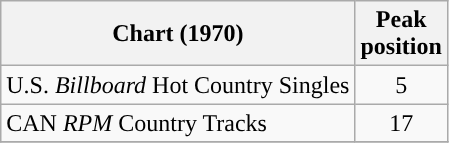<table class="wikitable sortable">
<tr>
<th align="left">Chart (1970)</th>
<th align="center">Peak<br>position</th>
</tr>
<tr>
<td align="left">U.S. <em>Billboard</em> Hot Country Singles</td>
<td align="center">5</td>
</tr>
<tr>
<td align="left">CAN <em>RPM</em> Country Tracks</td>
<td align="center">17</td>
</tr>
<tr>
</tr>
</table>
